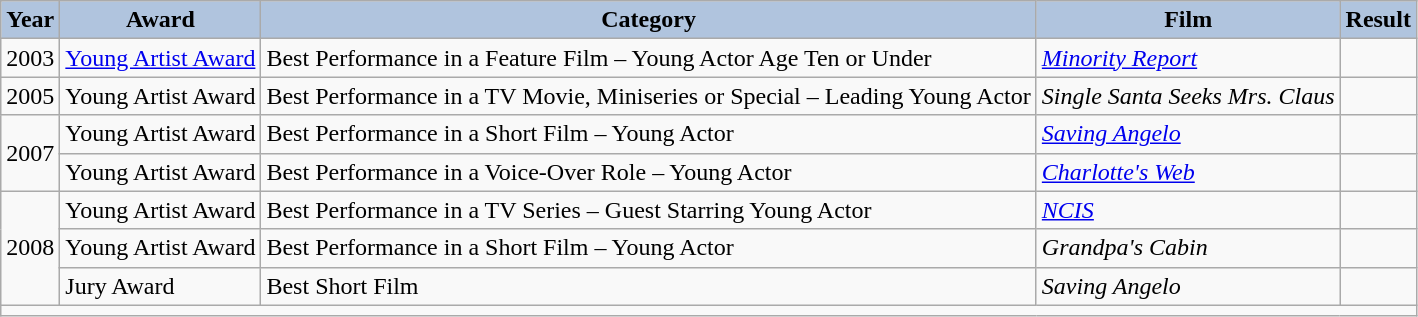<table class="wikitable">
<tr style="text-align:center;">
<th style="background:#B0C4DE;">Year</th>
<th style="background:#B0C4DE;">Award</th>
<th style="background:#B0C4DE;">Category</th>
<th style="background:#B0C4DE;">Film</th>
<th style="background:#B0C4DE;">Result</th>
</tr>
<tr>
<td rowspan="1">2003</td>
<td><a href='#'>Young Artist Award</a></td>
<td>Best Performance in a Feature Film – Young Actor Age Ten or Under</td>
<td><em><a href='#'>Minority Report</a></em></td>
<td></td>
</tr>
<tr>
<td rowspan="1">2005</td>
<td>Young Artist Award</td>
<td>Best Performance in a TV Movie, Miniseries or Special – Leading Young Actor</td>
<td><em>Single Santa Seeks Mrs. Claus</em></td>
<td></td>
</tr>
<tr>
<td rowspan="2">2007</td>
<td>Young Artist Award</td>
<td>Best Performance in a Short Film – Young Actor</td>
<td><em><a href='#'>Saving Angelo</a></em></td>
<td></td>
</tr>
<tr>
<td>Young Artist Award</td>
<td>Best Performance in a Voice-Over Role – Young Actor</td>
<td><em><a href='#'>Charlotte's Web</a></em></td>
<td></td>
</tr>
<tr>
<td rowspan="3">2008</td>
<td>Young Artist Award</td>
<td>Best Performance in a TV Series – Guest Starring Young Actor</td>
<td><em><a href='#'>NCIS</a></em></td>
<td></td>
</tr>
<tr>
<td>Young Artist Award</td>
<td>Best Performance in a Short Film – Young Actor</td>
<td><em>Grandpa's Cabin</em></td>
<td></td>
</tr>
<tr>
<td>Jury Award</td>
<td>Best Short Film</td>
<td><em>Saving Angelo</em></td>
<td></td>
</tr>
<tr>
<td style="text-align:center;" colspan="5"></td>
</tr>
</table>
